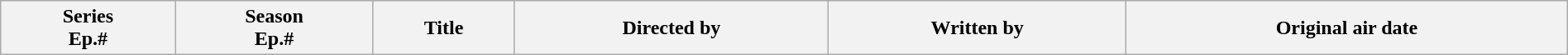<table class="wikitable plainrowheaders" style="width:100%; margin:auto;">
<tr>
<th>Series<br>Ep.#</th>
<th>Season<br>Ep.#</th>
<th>Title</th>
<th>Directed by</th>
<th>Written by</th>
<th>Original air date<br>















</th>
</tr>
</table>
